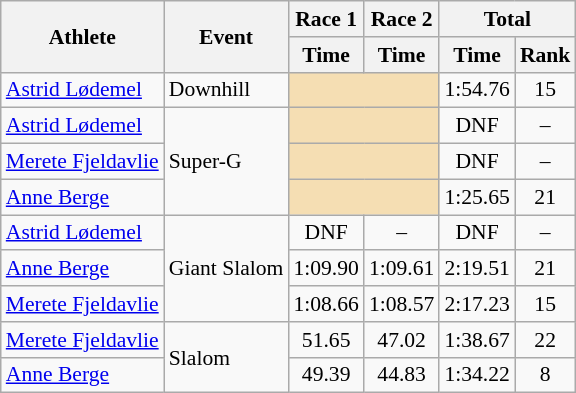<table class="wikitable" style="font-size:90%">
<tr>
<th rowspan="2">Athlete</th>
<th rowspan="2">Event</th>
<th>Race 1</th>
<th>Race 2</th>
<th colspan="2">Total</th>
</tr>
<tr>
<th>Time</th>
<th>Time</th>
<th>Time</th>
<th>Rank</th>
</tr>
<tr>
<td><a href='#'>Astrid Lødemel</a></td>
<td>Downhill</td>
<td colspan="2" bgcolor="wheat"></td>
<td align="center">1:54.76</td>
<td align="center">15</td>
</tr>
<tr>
<td><a href='#'>Astrid Lødemel</a></td>
<td rowspan="3">Super-G</td>
<td colspan="2" bgcolor="wheat"></td>
<td align="center">DNF</td>
<td align="center">–</td>
</tr>
<tr>
<td><a href='#'>Merete Fjeldavlie</a></td>
<td colspan="2" bgcolor="wheat"></td>
<td align="center">DNF</td>
<td align="center">–</td>
</tr>
<tr>
<td><a href='#'>Anne Berge</a></td>
<td colspan="2" bgcolor="wheat"></td>
<td align="center">1:25.65</td>
<td align="center">21</td>
</tr>
<tr>
<td><a href='#'>Astrid Lødemel</a></td>
<td rowspan="3">Giant Slalom</td>
<td align="center">DNF</td>
<td align="center">–</td>
<td align="center">DNF</td>
<td align="center">–</td>
</tr>
<tr>
<td><a href='#'>Anne Berge</a></td>
<td align="center">1:09.90</td>
<td align="center">1:09.61</td>
<td align="center">2:19.51</td>
<td align="center">21</td>
</tr>
<tr>
<td><a href='#'>Merete Fjeldavlie</a></td>
<td align="center">1:08.66</td>
<td align="center">1:08.57</td>
<td align="center">2:17.23</td>
<td align="center">15</td>
</tr>
<tr>
<td><a href='#'>Merete Fjeldavlie</a></td>
<td rowspan="2">Slalom</td>
<td align="center">51.65</td>
<td align="center">47.02</td>
<td align="center">1:38.67</td>
<td align="center">22</td>
</tr>
<tr>
<td><a href='#'>Anne Berge</a></td>
<td align="center">49.39</td>
<td align="center">44.83</td>
<td align="center">1:34.22</td>
<td align="center">8</td>
</tr>
</table>
